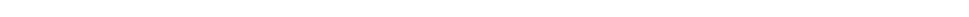<table style="width:66%; text-align:center;">
<tr style="color:white;">
<td style="background:"><strong>41</strong></td>
<td style="background:"><strong>10</strong></td>
<td style="background:"><strong>1</strong></td>
<td style="background:"><strong>4</strong></td>
<td style="background:"><strong>52</strong></td>
</tr>
</table>
